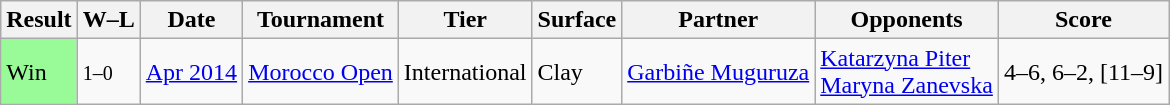<table class="wikitable sortable">
<tr>
<th>Result</th>
<th class="unsortable">W–L</th>
<th>Date</th>
<th>Tournament</th>
<th>Tier</th>
<th>Surface</th>
<th>Partner</th>
<th>Opponents</th>
<th class="unsortable">Score</th>
</tr>
<tr>
<td bgcolor=#98fb98>Win</td>
<td><small>1–0</small></td>
<td><a href='#'>Apr 2014</a></td>
<td><a href='#'>Morocco Open</a></td>
<td>International</td>
<td>Clay</td>
<td> <a href='#'>Garbiñe Muguruza</a></td>
<td> <a href='#'>Katarzyna Piter</a> <br>  <a href='#'>Maryna Zanevska</a></td>
<td>4–6, 6–2, [11–9]</td>
</tr>
</table>
